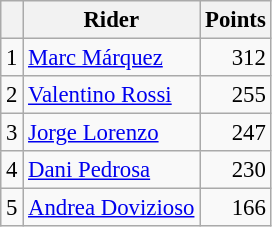<table class="wikitable" style="font-size: 95%;">
<tr>
<th></th>
<th>Rider</th>
<th>Points</th>
</tr>
<tr>
<td align=center>1</td>
<td> <a href='#'>Marc Márquez</a></td>
<td align=right>312</td>
</tr>
<tr>
<td align=center>2</td>
<td> <a href='#'>Valentino Rossi</a></td>
<td align=right>255</td>
</tr>
<tr>
<td align=center>3</td>
<td> <a href='#'>Jorge Lorenzo</a></td>
<td align=right>247</td>
</tr>
<tr>
<td align=center>4</td>
<td> <a href='#'>Dani Pedrosa</a></td>
<td align=right>230</td>
</tr>
<tr>
<td align=center>5</td>
<td> <a href='#'>Andrea Dovizioso</a></td>
<td align=right>166</td>
</tr>
</table>
